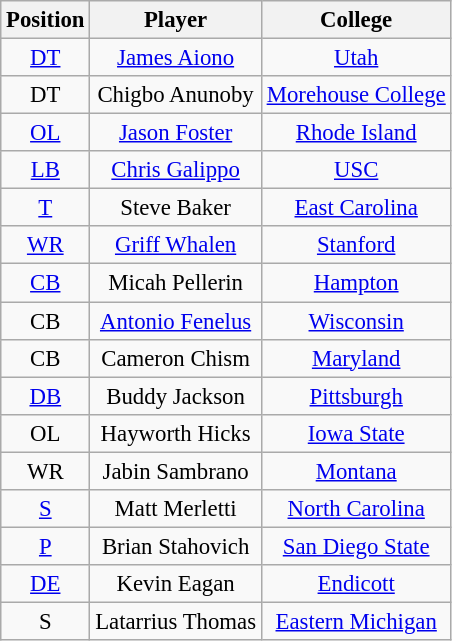<table class="wikitable" style="font-size: 95%; text-align: center;">
<tr>
<th>Position</th>
<th>Player</th>
<th>College</th>
</tr>
<tr>
<td><a href='#'>DT</a></td>
<td><a href='#'>James Aiono</a></td>
<td><a href='#'>Utah</a></td>
</tr>
<tr>
<td>DT</td>
<td>Chigbo Anunoby</td>
<td><a href='#'>Morehouse College</a></td>
</tr>
<tr>
<td><a href='#'>OL</a></td>
<td><a href='#'>Jason Foster</a></td>
<td><a href='#'>Rhode Island</a></td>
</tr>
<tr>
<td><a href='#'>LB</a></td>
<td><a href='#'>Chris Galippo</a></td>
<td><a href='#'>USC</a></td>
</tr>
<tr>
<td><a href='#'>T</a></td>
<td>Steve Baker</td>
<td><a href='#'>East Carolina</a></td>
</tr>
<tr>
<td><a href='#'>WR</a></td>
<td><a href='#'>Griff Whalen</a></td>
<td><a href='#'>Stanford</a></td>
</tr>
<tr>
<td><a href='#'>CB</a></td>
<td>Micah Pellerin</td>
<td><a href='#'>Hampton</a></td>
</tr>
<tr>
<td>CB</td>
<td><a href='#'>Antonio Fenelus</a></td>
<td><a href='#'>Wisconsin</a></td>
</tr>
<tr>
<td>CB</td>
<td>Cameron Chism</td>
<td><a href='#'>Maryland</a></td>
</tr>
<tr>
<td><a href='#'>DB</a></td>
<td>Buddy Jackson</td>
<td><a href='#'>Pittsburgh</a></td>
</tr>
<tr>
<td>OL</td>
<td>Hayworth Hicks</td>
<td><a href='#'>Iowa State</a></td>
</tr>
<tr>
<td>WR</td>
<td>Jabin Sambrano</td>
<td><a href='#'>Montana</a></td>
</tr>
<tr>
<td><a href='#'>S</a></td>
<td>Matt Merletti</td>
<td><a href='#'>North Carolina</a></td>
</tr>
<tr>
<td><a href='#'>P</a></td>
<td>Brian Stahovich</td>
<td><a href='#'>San Diego State</a></td>
</tr>
<tr>
<td><a href='#'>DE</a></td>
<td>Kevin Eagan</td>
<td><a href='#'>Endicott</a></td>
</tr>
<tr>
<td>S</td>
<td>Latarrius Thomas</td>
<td><a href='#'>Eastern Michigan</a></td>
</tr>
</table>
